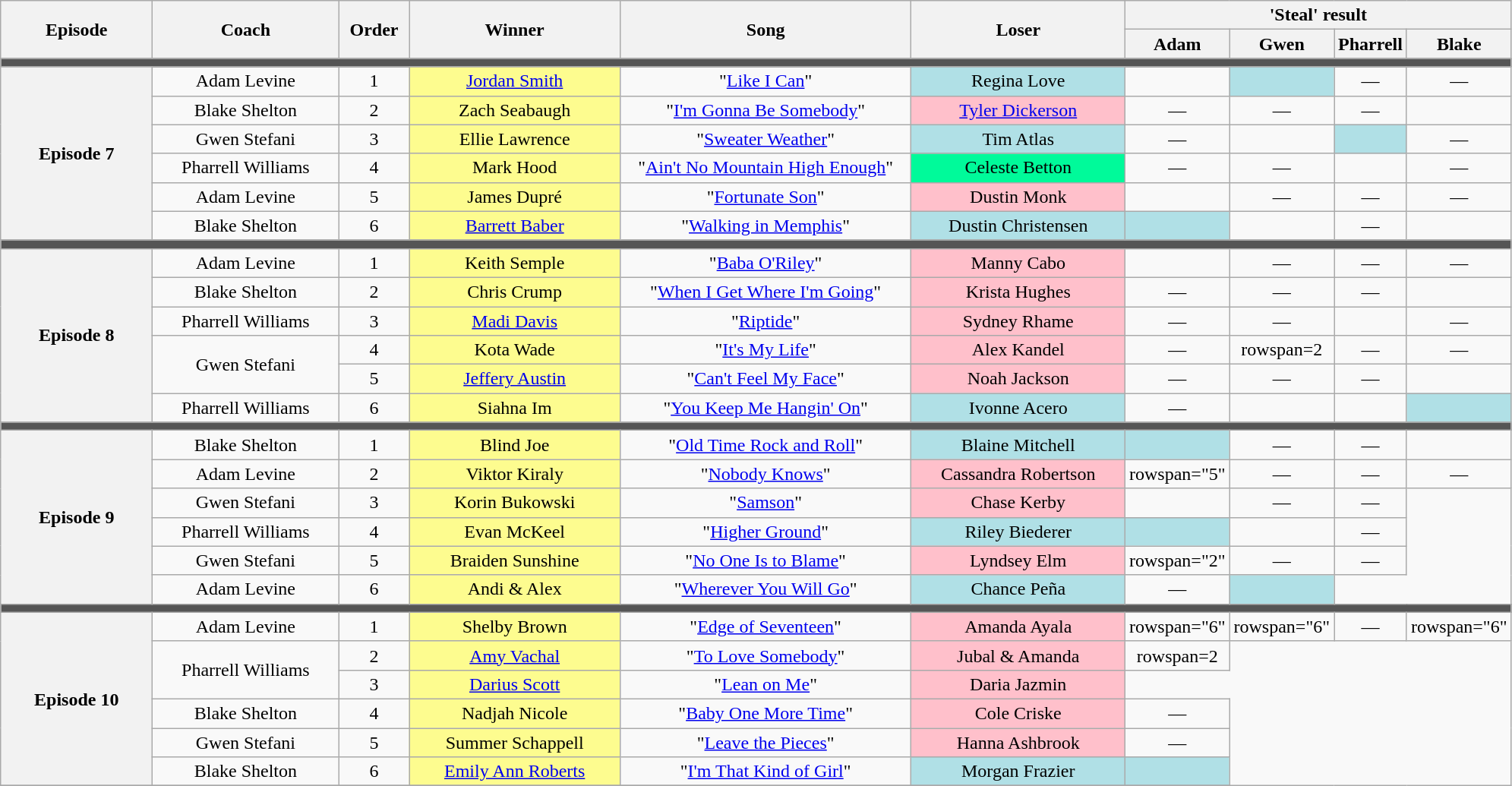<table class="wikitable" style="text-align: center; width:105%;">
<tr>
<th rowspan="2" style="width:12%;">Episode</th>
<th rowspan="2" style="width:15%;">Coach</th>
<th rowspan="2" style="width:05%;">Order</th>
<th rowspan="2" style="width:17%;">Winner</th>
<th rowspan="2" style="width:24%;">Song</th>
<th rowspan="2" style="width:17%;">Loser</th>
<th colspan="4" style="width:20%;">'Steal' result</th>
</tr>
<tr>
<th style="width:05%;">Adam</th>
<th style="width:05%;">Gwen</th>
<th style="width:05%;">Pharrell</th>
<th style="width:05%;">Blake</th>
</tr>
<tr>
<td colspan="10" style="background:#555;"></td>
</tr>
<tr>
<th rowspan="6">Episode 7<br><small></small></th>
<td>Adam Levine</td>
<td>1</td>
<td style="background:#fdfc8f;"><a href='#'>Jordan Smith</a></td>
<td>"<a href='#'>Like I Can</a>"</td>
<td style="background:#B0E0E6;">Regina Love</td>
<td></td>
<td style="background:#B0E0E6;"><strong></strong></td>
<td>—</td>
<td>—</td>
</tr>
<tr>
<td>Blake Shelton</td>
<td>2</td>
<td style="background:#fdfc8f;">Zach Seabaugh</td>
<td>"<a href='#'>I'm Gonna Be Somebody</a>"</td>
<td style="background:pink;"><a href='#'>Tyler Dickerson</a></td>
<td>—</td>
<td>—</td>
<td>—</td>
<td></td>
</tr>
<tr>
<td>Gwen Stefani</td>
<td>3</td>
<td style="background:#fdfc8f;">Ellie Lawrence</td>
<td>"<a href='#'>Sweater Weather</a>"</td>
<td style="background:#B0E0E6;">Tim Atlas</td>
<td>—</td>
<td></td>
<td style="background:#B0E0E6;"><strong></strong></td>
<td>—</td>
</tr>
<tr>
<td>Pharrell Williams</td>
<td>4</td>
<td style="background:#fdfc8f;">Mark Hood</td>
<td>"<a href='#'>Ain't No Mountain High Enough</a>"</td>
<td style="background:#00fa9a;">Celeste Betton</td>
<td>—</td>
<td>—</td>
<td></td>
<td>—</td>
</tr>
<tr>
<td>Adam Levine</td>
<td>5</td>
<td style="background:#fdfc8f;">James Dupré</td>
<td>"<a href='#'>Fortunate Son</a>"</td>
<td style="background:pink;">Dustin Monk</td>
<td></td>
<td>—</td>
<td>—</td>
<td>—</td>
</tr>
<tr>
<td>Blake Shelton</td>
<td>6</td>
<td style="background:#fdfc8f;"><a href='#'>Barrett Baber</a></td>
<td>"<a href='#'>Walking in Memphis</a>"</td>
<td style="background:#B0E0E6;">Dustin Christensen</td>
<td style="background:#B0E0E6;"><strong></strong></td>
<td><strong></strong></td>
<td>—</td>
<td></td>
</tr>
<tr>
<td colspan="10" style="background:#555;"></td>
</tr>
<tr>
<th rowspan="6">Episode 8<br><small></small></th>
<td>Adam Levine</td>
<td>1</td>
<td style="background:#fdfc8f;">Keith Semple</td>
<td>"<a href='#'>Baba O'Riley</a>"</td>
<td style="background:pink;">Manny Cabo</td>
<td></td>
<td>—</td>
<td>—</td>
<td>—</td>
</tr>
<tr>
<td>Blake Shelton</td>
<td>2</td>
<td style="background:#fdfc8f;">Chris Crump</td>
<td>"<a href='#'>When I Get Where I'm Going</a>"</td>
<td style="background:pink;">Krista Hughes</td>
<td>—</td>
<td>—</td>
<td>—</td>
<td></td>
</tr>
<tr>
<td>Pharrell Williams</td>
<td>3</td>
<td style="background:#fdfc8f;"><a href='#'>Madi Davis</a></td>
<td>"<a href='#'>Riptide</a>"</td>
<td style="background:pink;">Sydney Rhame</td>
<td>—</td>
<td>—</td>
<td></td>
<td>—</td>
</tr>
<tr>
<td rowspan="2">Gwen Stefani</td>
<td>4</td>
<td style="background:#fdfc8f;">Kota Wade</td>
<td>"<a href='#'>It's My Life</a>"</td>
<td style="background:pink;">Alex Kandel</td>
<td>—</td>
<td>rowspan=2 </td>
<td>—</td>
<td>—</td>
</tr>
<tr>
<td>5</td>
<td style="background:#fdfc8f;"><a href='#'>Jeffery Austin</a></td>
<td>"<a href='#'>Can't Feel My Face</a>"</td>
<td style="background:pink;">Noah Jackson</td>
<td>—</td>
<td>—</td>
<td>—</td>
</tr>
<tr>
<td>Pharrell Williams</td>
<td>6</td>
<td style="background:#fdfc8f;">Siahna Im</td>
<td>"<a href='#'>You Keep Me Hangin' On</a>"</td>
<td style="background:#B0E0E6;">Ivonne Acero</td>
<td>—</td>
<td><strong></strong></td>
<td></td>
<td style="background:#B0E0E6;"><strong></strong></td>
</tr>
<tr>
<td colspan="10" style="background:#555;"></td>
</tr>
<tr>
<th rowspan="6">Episode 9<br><small></small></th>
<td>Blake Shelton</td>
<td>1</td>
<td style="background:#fdfc8f;">Blind Joe</td>
<td>"<a href='#'>Old Time Rock and Roll</a>"</td>
<td style="background:#B0E0E6;">Blaine Mitchell</td>
<td style="background:#B0E0E6;"><strong></strong></td>
<td>—</td>
<td>—</td>
<td></td>
</tr>
<tr>
<td>Adam Levine</td>
<td>2</td>
<td style="background:#fdfc8f;">Viktor Kiraly</td>
<td>"<a href='#'>Nobody Knows</a>"</td>
<td style="background:pink;">Cassandra Robertson</td>
<td>rowspan="5" </td>
<td>—</td>
<td>—</td>
<td>—</td>
</tr>
<tr>
<td>Gwen Stefani</td>
<td>3</td>
<td style= "background:#fdfc8f;">Korin Bukowski</td>
<td>"<a href='#'>Samson</a>"</td>
<td style= "background:pink;">Chase Kerby</td>
<td></td>
<td>—</td>
<td>—</td>
</tr>
<tr>
<td>Pharrell Williams</td>
<td>4</td>
<td style= "background:#fdfc8f;">Evan McKeel</td>
<td>"<a href='#'>Higher Ground</a>"</td>
<td style="background:#B0E0E6;">Riley Biederer</td>
<td style="background:#B0E0E6;"><strong></strong></td>
<td></td>
<td>—</td>
</tr>
<tr>
<td>Gwen Stefani</td>
<td>5</td>
<td style= "background:#fdfc8f;">Braiden Sunshine</td>
<td>"<a href='#'>No One Is to Blame</a>"</td>
<td style= "background:pink;">Lyndsey Elm</td>
<td>rowspan="2" </td>
<td>—</td>
<td>—</td>
</tr>
<tr>
<td>Adam Levine</td>
<td>6</td>
<td style= "background:#fdfc8f;">Andi & Alex</td>
<td>"<a href='#'>Wherever You Will Go</a>"</td>
<td style="background:#B0E0E6;">Chance Peña</td>
<td>—</td>
<td style="background:#B0E0E6;"><strong></strong></td>
</tr>
<tr>
<td colspan="10" style="background:#555;"></td>
</tr>
<tr>
<th rowspan="6">Episode 10<br><small></small></th>
<td>Adam Levine</td>
<td>1</td>
<td style="background:#fdfc8f;">Shelby Brown</td>
<td>"<a href='#'>Edge of Seventeen</a>"</td>
<td style="background:pink;">Amanda Ayala</td>
<td>rowspan="6" </td>
<td>rowspan="6" </td>
<td>—</td>
<td>rowspan="6" </td>
</tr>
<tr>
<td rowspan="2">Pharrell Williams</td>
<td>2</td>
<td style="background:#fdfc8f;"><a href='#'>Amy Vachal</a></td>
<td>"<a href='#'>To Love Somebody</a>"</td>
<td style="background:pink;">Jubal & Amanda</td>
<td>rowspan=2 </td>
</tr>
<tr>
<td>3</td>
<td style="background:#fdfc8f;"><a href='#'>Darius Scott</a></td>
<td>"<a href='#'>Lean on Me</a>"</td>
<td style="background:pink;">Daria Jazmin</td>
</tr>
<tr>
<td>Blake Shelton</td>
<td>4</td>
<td style="background:#fdfc8f;">Nadjah Nicole</td>
<td>"<a href='#'>Baby One More Time</a>"</td>
<td style="background:pink;">Cole Criske</td>
<td>—</td>
</tr>
<tr>
<td>Gwen Stefani</td>
<td>5</td>
<td style="background:#fdfc8f;">Summer Schappell</td>
<td>"<a href='#'>Leave the Pieces</a>"</td>
<td style="background:pink;">Hanna Ashbrook</td>
<td>—</td>
</tr>
<tr>
<td>Blake Shelton</td>
<td>6</td>
<td style="background:#fdfc8f;"><a href='#'>Emily Ann Roberts</a></td>
<td>"<a href='#'>I'm That Kind of Girl</a>"</td>
<td style="background:#B0E0E6;">Morgan Frazier</td>
<td style="background:#B0E0E6;"><strong></strong></td>
</tr>
<tr>
</tr>
</table>
